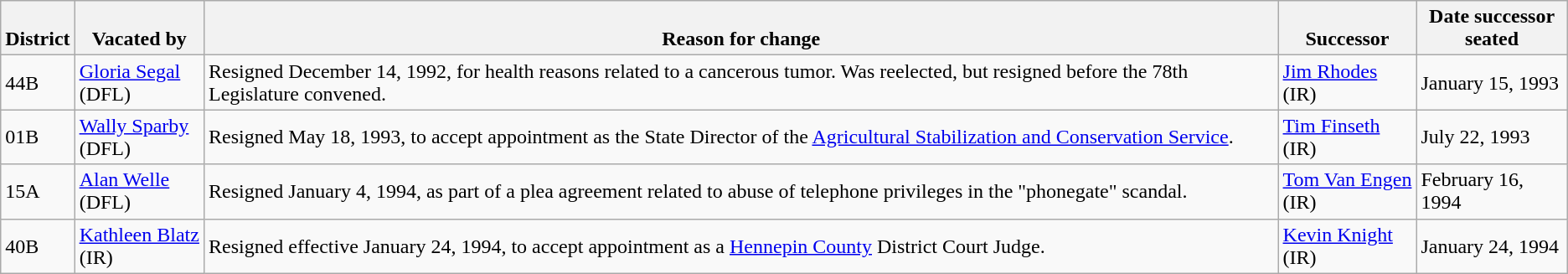<table class="wikitable sortable">
<tr style="vertical-align:bottom;">
<th>District</th>
<th>Vacated by</th>
<th>Reason for change</th>
<th>Successor</th>
<th>Date successor<br>seated</th>
</tr>
<tr>
<td>44B</td>
<td nowrap ><a href='#'>Gloria Segal</a><br>(DFL)</td>
<td>Resigned December 14, 1992, for health reasons related to a cancerous tumor. Was reelected, but resigned before the 78th Legislature convened.</td>
<td nowrap ><a href='#'>Jim Rhodes</a><br>(IR)</td>
<td>January 15, 1993</td>
</tr>
<tr>
<td>01B</td>
<td nowrap ><a href='#'>Wally Sparby</a><br>(DFL)</td>
<td>Resigned May 18, 1993, to accept appointment as the State Director of the <a href='#'>Agricultural Stabilization and Conservation Service</a>.</td>
<td nowrap ><a href='#'>Tim Finseth</a><br>(IR)</td>
<td>July 22, 1993</td>
</tr>
<tr>
<td>15A</td>
<td nowrap ><a href='#'>Alan Welle</a><br>(DFL)</td>
<td>Resigned January 4, 1994, as part of a plea agreement related to abuse of telephone privileges in the "phonegate" scandal.</td>
<td nowrap ><a href='#'>Tom Van Engen</a><br>(IR)</td>
<td>February 16, 1994</td>
</tr>
<tr>
<td>40B</td>
<td nowrap ><a href='#'>Kathleen Blatz</a><br>(IR)</td>
<td>Resigned effective January 24, 1994, to accept appointment as a <a href='#'>Hennepin County</a> District Court Judge.</td>
<td nowrap ><a href='#'>Kevin Knight</a><br>(IR)</td>
<td>January 24, 1994</td>
</tr>
</table>
